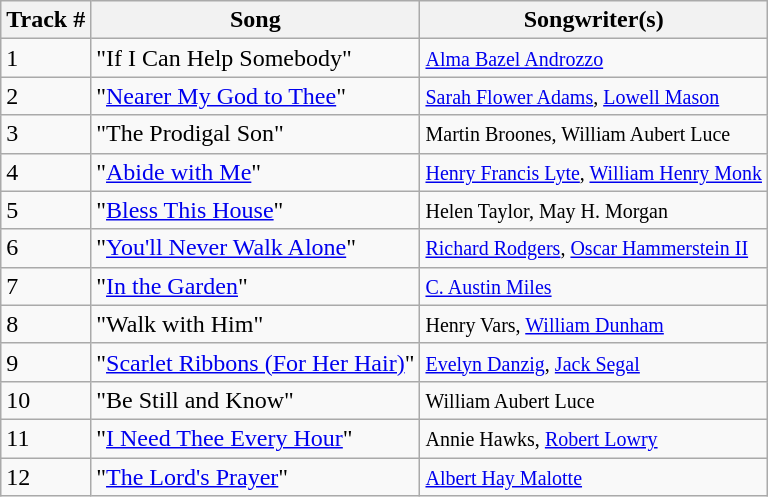<table class="wikitable">
<tr>
<th>Track #</th>
<th>Song</th>
<th>Songwriter(s)</th>
</tr>
<tr>
<td>1</td>
<td>"If I Can Help Somebody"</td>
<td><small><a href='#'>Alma Bazel Androzzo</a></small></td>
</tr>
<tr>
<td>2</td>
<td>"<a href='#'>Nearer My God to Thee</a>"</td>
<td><small><a href='#'>Sarah Flower Adams</a>, <a href='#'>Lowell Mason</a></small></td>
</tr>
<tr>
<td>3</td>
<td>"The Prodigal Son"</td>
<td><small>Martin Broones, William Aubert Luce</small></td>
</tr>
<tr>
<td>4</td>
<td>"<a href='#'>Abide with Me</a>"</td>
<td><small><a href='#'>Henry Francis Lyte</a>, <a href='#'>William Henry Monk</a></small></td>
</tr>
<tr>
<td>5</td>
<td>"<a href='#'>Bless This House</a>"</td>
<td><small>Helen Taylor, May H. Morgan</small></td>
</tr>
<tr>
<td>6</td>
<td>"<a href='#'>You'll Never Walk Alone</a>"</td>
<td><small><a href='#'>Richard Rodgers</a>, <a href='#'>Oscar Hammerstein II</a></small></td>
</tr>
<tr>
<td>7</td>
<td>"<a href='#'>In the Garden</a>"</td>
<td><small><a href='#'>C. Austin Miles</a></small></td>
</tr>
<tr>
<td>8</td>
<td>"Walk with Him"</td>
<td><small>Henry Vars, <a href='#'>William Dunham</a></small></td>
</tr>
<tr>
<td>9</td>
<td>"<a href='#'>Scarlet Ribbons (For Her Hair)</a>"</td>
<td><small><a href='#'>Evelyn Danzig</a>, <a href='#'>Jack Segal</a></small></td>
</tr>
<tr>
<td>10</td>
<td>"Be Still and Know"</td>
<td><small>William Aubert Luce</small></td>
</tr>
<tr>
<td>11</td>
<td>"<a href='#'>I Need Thee Every Hour</a>"</td>
<td><small>Annie Hawks, <a href='#'>Robert Lowry</a></small></td>
</tr>
<tr>
<td>12</td>
<td>"<a href='#'>The Lord's Prayer</a>"</td>
<td><small><a href='#'>Albert Hay Malotte</a></small></td>
</tr>
</table>
